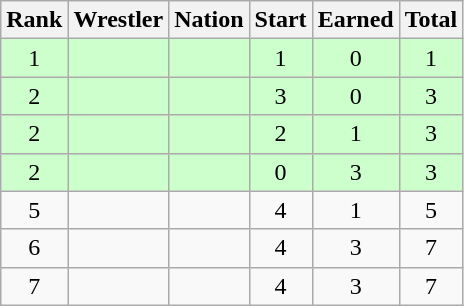<table class="wikitable sortable" style="text-align:center;">
<tr>
<th>Rank</th>
<th>Wrestler</th>
<th>Nation</th>
<th>Start</th>
<th>Earned</th>
<th>Total</th>
</tr>
<tr style="background:#cfc;">
<td>1</td>
<td align=left></td>
<td align=left></td>
<td>1</td>
<td>0</td>
<td>1</td>
</tr>
<tr style="background:#cfc;">
<td>2</td>
<td align=left></td>
<td align=left></td>
<td>3</td>
<td>0</td>
<td>3</td>
</tr>
<tr style="background:#cfc;">
<td>2</td>
<td align=left></td>
<td align=left></td>
<td>2</td>
<td>1</td>
<td>3</td>
</tr>
<tr style="background:#cfc;">
<td>2</td>
<td align=left></td>
<td align=left></td>
<td>0</td>
<td>3</td>
<td>3</td>
</tr>
<tr>
<td>5</td>
<td align=left></td>
<td align=left></td>
<td>4</td>
<td>1</td>
<td>5</td>
</tr>
<tr>
<td>6</td>
<td align=left></td>
<td align=left></td>
<td>4</td>
<td>3</td>
<td>7</td>
</tr>
<tr>
<td>7</td>
<td align=left></td>
<td align=left></td>
<td>4</td>
<td>3</td>
<td>7</td>
</tr>
</table>
